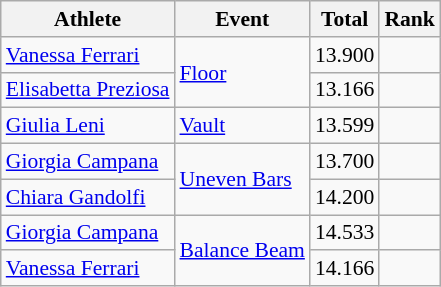<table class="wikitable" style="font-size:90%">
<tr>
<th>Athlete</th>
<th>Event</th>
<th>Total</th>
<th>Rank</th>
</tr>
<tr align=center>
<td align=left><a href='#'>Vanessa Ferrari</a></td>
<td align=left rowspan=2><a href='#'>Floor</a></td>
<td>13.900</td>
<td></td>
</tr>
<tr align=center>
<td align=left><a href='#'>Elisabetta Preziosa</a></td>
<td>13.166</td>
<td></td>
</tr>
<tr align=center>
<td align=left><a href='#'>Giulia Leni</a></td>
<td align=left><a href='#'>Vault</a></td>
<td>13.599</td>
<td></td>
</tr>
<tr align=center>
<td align=left><a href='#'>Giorgia Campana</a></td>
<td align=left rowspan=2><a href='#'>Uneven Bars</a></td>
<td>13.700</td>
<td></td>
</tr>
<tr align=center>
<td align=left><a href='#'>Chiara Gandolfi</a></td>
<td>14.200</td>
<td></td>
</tr>
<tr align=center>
<td align=left><a href='#'>Giorgia Campana</a></td>
<td align=left rowspan=2><a href='#'>Balance Beam</a></td>
<td>14.533</td>
<td></td>
</tr>
<tr align=center>
<td align=left><a href='#'>Vanessa Ferrari</a></td>
<td>14.166</td>
<td></td>
</tr>
</table>
